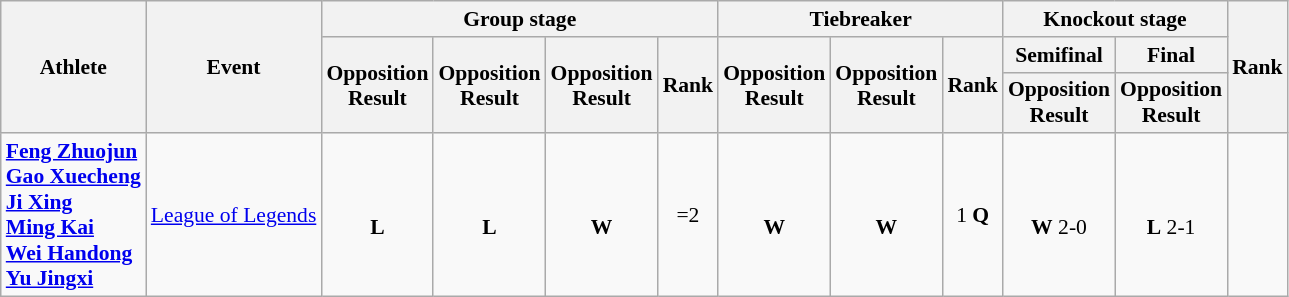<table class=wikitable style=font-size:90%;text-align:center>
<tr>
<th rowspan=3>Athlete</th>
<th rowspan=3>Event</th>
<th colspan=4>Group stage</th>
<th colspan=3>Tiebreaker</th>
<th colspan=2>Knockout stage</th>
<th rowspan=3>Rank</th>
</tr>
<tr>
<th rowspan=2>Opposition<br>Result</th>
<th rowspan=2>Opposition<br>Result</th>
<th rowspan=2>Opposition<br>Result</th>
<th rowspan=2>Rank</th>
<th rowspan=2>Opposition<br>Result</th>
<th rowspan=2>Opposition<br>Result</th>
<th rowspan=2>Rank</th>
<th>Semifinal</th>
<th>Final</th>
</tr>
<tr>
<th>Opposition<br>Result</th>
<th>Opposition<br>Result</th>
</tr>
<tr>
<td align=left><strong><a href='#'>Feng Zhuojun</a><br><a href='#'>Gao Xuecheng</a><br><a href='#'>Ji Xing</a><br><a href='#'>Ming Kai</a><br><a href='#'>Wei Handong</a><br><a href='#'>Yu Jingxi</a></strong></td>
<td align=left><a href='#'>League of Legends</a></td>
<td><br><strong>L</strong></td>
<td><br><strong>L</strong></td>
<td><br><strong>W</strong></td>
<td>=2</td>
<td><br><strong>W</strong></td>
<td><br><strong>W</strong></td>
<td>1 <strong>Q</strong></td>
<td><br><strong>W</strong> 2-0</td>
<td><br><strong>L</strong> 2-1</td>
<td></td>
</tr>
</table>
